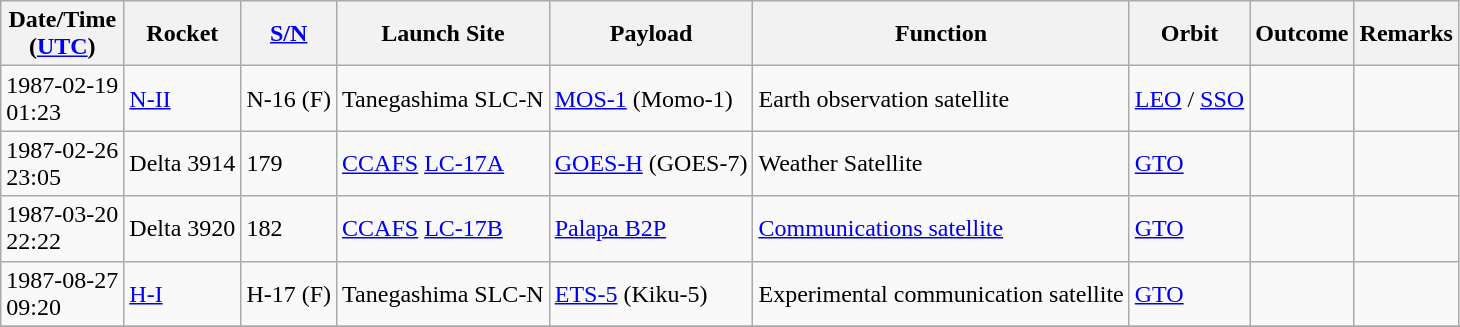<table class="wikitable" style="margin: 1em 1em 1em 0";>
<tr>
<th>Date/Time<br>(<a href='#'>UTC</a>)</th>
<th>Rocket</th>
<th><a href='#'>S/N</a></th>
<th>Launch Site</th>
<th>Payload</th>
<th>Function</th>
<th>Orbit</th>
<th>Outcome</th>
<th>Remarks</th>
</tr>
<tr>
<td>1987-02-19<br>01:23</td>
<td><a href='#'>N-II</a></td>
<td>N-16 (F)</td>
<td>Tanegashima SLC-N</td>
<td><a href='#'>MOS-1</a> (Momo-1)</td>
<td>Earth observation satellite</td>
<td><a href='#'>LEO</a> / <a href='#'>SSO</a></td>
<td></td>
<td></td>
</tr>
<tr>
<td>1987-02-26<br>23:05</td>
<td>Delta 3914</td>
<td>179</td>
<td><a href='#'>CCAFS</a> <a href='#'>LC-17A</a></td>
<td><a href='#'>GOES-H</a> (GOES-7)</td>
<td>Weather Satellite</td>
<td><a href='#'>GTO</a></td>
<td></td>
<td></td>
</tr>
<tr>
<td>1987-03-20<br>22:22</td>
<td>Delta 3920</td>
<td>182</td>
<td><a href='#'>CCAFS</a> <a href='#'>LC-17B</a></td>
<td><a href='#'>Palapa B2P</a></td>
<td><a href='#'>Communications satellite</a></td>
<td><a href='#'>GTO</a></td>
<td></td>
<td></td>
</tr>
<tr>
<td>1987-08-27<br>09:20</td>
<td><a href='#'>H-I</a></td>
<td>H-17 (F)</td>
<td>Tanegashima SLC-N</td>
<td><a href='#'>ETS-5</a> (Kiku-5)</td>
<td>Experimental communication satellite</td>
<td><a href='#'>GTO</a></td>
<td></td>
<td></td>
</tr>
<tr>
</tr>
</table>
